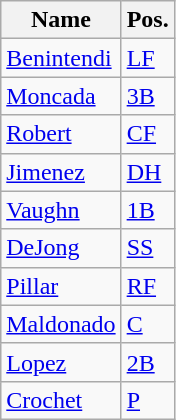<table class="wikitable">
<tr>
<th>Name</th>
<th>Pos.</th>
</tr>
<tr>
<td><a href='#'>Benintendi</a></td>
<td><a href='#'>LF</a></td>
</tr>
<tr>
<td><a href='#'>Moncada</a></td>
<td><a href='#'>3B</a></td>
</tr>
<tr>
<td><a href='#'>Robert</a></td>
<td><a href='#'>CF</a></td>
</tr>
<tr>
<td><a href='#'>Jimenez</a></td>
<td><a href='#'>DH</a></td>
</tr>
<tr>
<td><a href='#'>Vaughn</a></td>
<td><a href='#'>1B</a></td>
</tr>
<tr>
<td><a href='#'>DeJong</a></td>
<td><a href='#'>SS</a></td>
</tr>
<tr>
<td><a href='#'>Pillar</a></td>
<td><a href='#'>RF</a></td>
</tr>
<tr>
<td><a href='#'>Maldonado</a></td>
<td><a href='#'>C</a></td>
</tr>
<tr>
<td><a href='#'>Lopez</a></td>
<td><a href='#'>2B</a></td>
</tr>
<tr>
<td><a href='#'>Crochet</a></td>
<td><a href='#'>P</a></td>
</tr>
</table>
